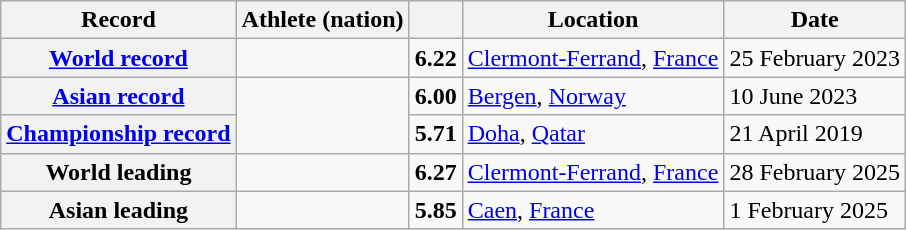<table class="wikitable">
<tr>
<th scope="col">Record</th>
<th scope="col">Athlete (nation)</th>
<th scope="col"></th>
<th scope="col">Location</th>
<th scope="col">Date</th>
</tr>
<tr>
<th scope="row"><a href='#'>World record</a></th>
<td></td>
<td align="center"><strong>6.22</strong></td>
<td><a href='#'>Clermont-Ferrand</a>, <a href='#'>France</a></td>
<td>25 February 2023</td>
</tr>
<tr>
<th scope="row"><a href='#'>Asian record</a></th>
<td rowspan="2"></td>
<td align="center"><strong>6.00</strong></td>
<td><a href='#'>Bergen</a>, <a href='#'>Norway</a></td>
<td>10 June 2023</td>
</tr>
<tr>
<th><a href='#'>Championship record</a></th>
<td align="center"><strong>5.71</strong></td>
<td><a href='#'>Doha</a>, <a href='#'>Qatar</a></td>
<td>21 April 2019</td>
</tr>
<tr>
<th scope="row">World leading</th>
<td></td>
<td align="center"><strong>6.27</strong></td>
<td><a href='#'>Clermont-Ferrand</a>, <a href='#'>France</a></td>
<td>28 February 2025</td>
</tr>
<tr>
<th scope="row">Asian leading</th>
<td></td>
<td align="center"><strong>5.85</strong></td>
<td><a href='#'>Caen</a>, <a href='#'>France</a></td>
<td>1 February 2025</td>
</tr>
</table>
